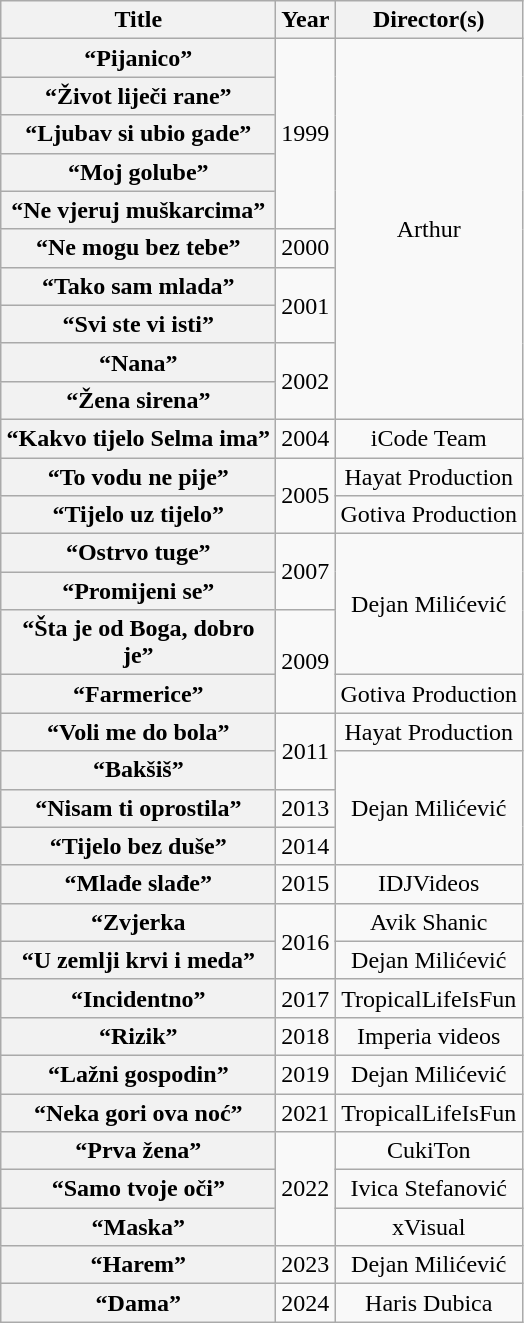<table class="wikitable plainrowheaders" style="text-align:center;">
<tr>
<th scope="col" style="width:11em;">Title</th>
<th scope="col">Year</th>
<th scope="col">Director(s)</th>
</tr>
<tr>
<th scope="row">“Pijanico”</th>
<td rowspan="5">1999</td>
<td rowspan="10">Arthur</td>
</tr>
<tr>
<th scope="row">“Život liječi rane”</th>
</tr>
<tr>
<th scope="row">“Ljubav si ubio gade”</th>
</tr>
<tr>
<th scope="row">“Moj golube”</th>
</tr>
<tr>
<th scope="row">“Ne vjeruj muškarcima”</th>
</tr>
<tr>
<th scope="row">“Ne mogu bez tebe”</th>
<td>2000</td>
</tr>
<tr>
<th scope="row">“Tako sam mlada”</th>
<td rowspan="2">2001</td>
</tr>
<tr>
<th scope="row">“Svi ste vi isti”</th>
</tr>
<tr>
<th scope="row">“Nana”</th>
<td rowspan="2">2002</td>
</tr>
<tr>
<th scope="row">“Žena sirena”</th>
</tr>
<tr>
<th scope="row">“Kakvo tijelo Selma ima”</th>
<td>2004</td>
<td>iCode Team</td>
</tr>
<tr>
<th scope="row">“To vodu ne pije” <br></th>
<td rowspan="2">2005</td>
<td>Hayat Production</td>
</tr>
<tr>
<th scope="row">“Tijelo uz tijelo”</th>
<td>Gotiva Production</td>
</tr>
<tr>
<th scope="row">“Ostrvo tuge”</th>
<td rowspan="2">2007</td>
<td rowspan="3">Dejan Milićević</td>
</tr>
<tr>
<th scope="row">“Promijeni se”</th>
</tr>
<tr>
<th scope="row">“Šta je od Boga, dobro je” <br></th>
<td rowspan="2">2009</td>
</tr>
<tr>
<th scope="row">“Farmerice”</th>
<td>Gotiva Production</td>
</tr>
<tr>
<th scope="row">“Voli me do bola”</th>
<td rowspan="2">2011</td>
<td>Hayat Production</td>
</tr>
<tr>
<th scope="row">“Bakšiš”</th>
<td rowspan="3">Dejan Milićević</td>
</tr>
<tr>
<th scope="row">“Nisam ti oprostila”</th>
<td>2013</td>
</tr>
<tr>
<th scope="row">“Tijelo bez duše”</th>
<td>2014</td>
</tr>
<tr>
<th scope="row">“Mlađe slađe” <br></th>
<td>2015</td>
<td>IDJVideos</td>
</tr>
<tr>
<th scope="row">“Zvjerka</th>
<td rowspan="2">2016</td>
<td>Avik Shanic</td>
</tr>
<tr>
<th scope="row">“U zemlji krvi i meda”</th>
<td>Dejan Milićević</td>
</tr>
<tr>
<th scope="row">“Incidentno”</th>
<td>2017</td>
<td>TropicalLifeIsFun</td>
</tr>
<tr>
<th scope="row">“Rizik”</th>
<td>2018</td>
<td>Imperia videos</td>
</tr>
<tr>
<th scope="row">“Lažni gospodin”</th>
<td>2019</td>
<td>Dejan Milićević</td>
</tr>
<tr>
<th scope="row">“Neka gori ova noć” <br></th>
<td>2021</td>
<td>TropicalLifeIsFun</td>
</tr>
<tr>
<th scope="row">“Prva žena”</th>
<td rowspan="3">2022</td>
<td>CukiTon</td>
</tr>
<tr>
<th scope="row">“Samo tvoje oči”</th>
<td>Ivica Stefanović</td>
</tr>
<tr>
<th scope="row">“Maska”</th>
<td>xVisual</td>
</tr>
<tr>
<th scope="row">“Harem”</th>
<td>2023</td>
<td>Dejan Milićević</td>
</tr>
<tr>
<th scope="row">“Dama”</th>
<td>2024</td>
<td>Haris Dubica</td>
</tr>
</table>
